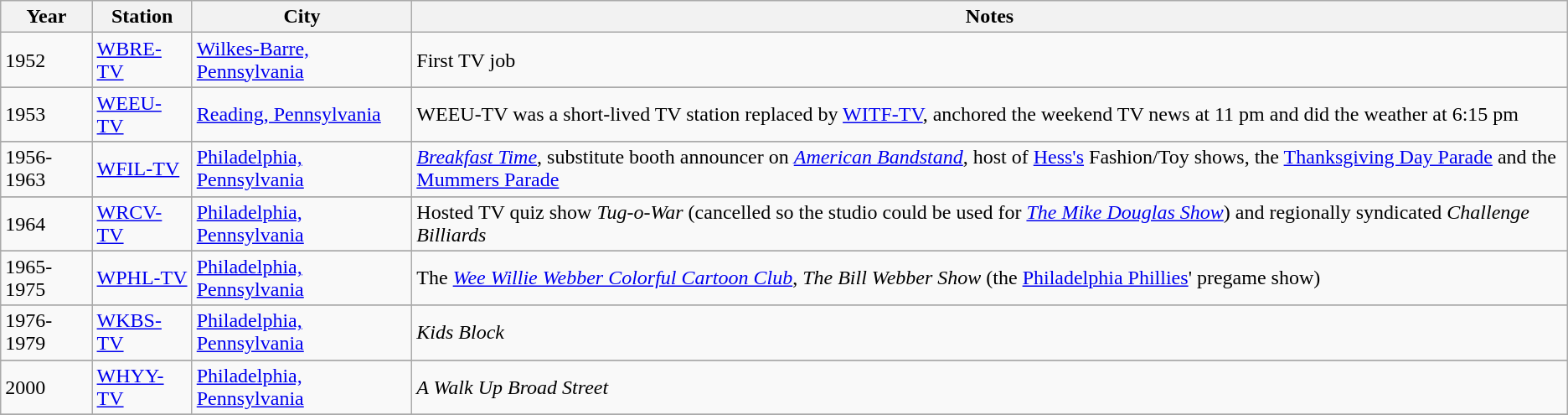<table class="wikitable sortable">
<tr>
<th>Year</th>
<th>Station</th>
<th>City</th>
<th class="unsortable">Notes</th>
</tr>
<tr>
<td>1952</td>
<td><a href='#'>WBRE-TV</a></td>
<td><a href='#'>Wilkes-Barre, Pennsylvania</a></td>
<td>First TV job</td>
</tr>
<tr>
</tr>
<tr>
<td>1953</td>
<td><a href='#'>WEEU-TV</a></td>
<td><a href='#'>Reading, Pennsylvania</a></td>
<td>WEEU-TV was a short-lived TV station replaced by <a href='#'>WITF-TV</a>, anchored the weekend TV news at 11 pm and did the weather at 6:15 pm</td>
</tr>
<tr>
</tr>
<tr>
<td>1956-1963</td>
<td><a href='#'>WFIL-TV</a></td>
<td><a href='#'>Philadelphia, Pennsylvania</a></td>
<td><em><a href='#'>Breakfast Time</a></em>, substitute booth announcer on <em><a href='#'>American Bandstand</a></em>, host of <a href='#'>Hess's</a> Fashion/Toy shows, the <a href='#'>Thanksgiving Day Parade</a> and the <a href='#'>Mummers Parade</a></td>
</tr>
<tr>
</tr>
<tr>
<td>1964</td>
<td><a href='#'>WRCV-TV</a></td>
<td><a href='#'>Philadelphia, Pennsylvania</a></td>
<td>Hosted TV quiz show <em>Tug-o-War</em> (cancelled so the studio could be used for <em><a href='#'>The Mike Douglas Show</a></em>) and regionally syndicated <em>Challenge Billiards</em></td>
</tr>
<tr>
</tr>
<tr>
<td>1965-1975</td>
<td><a href='#'>WPHL-TV</a></td>
<td><a href='#'>Philadelphia, Pennsylvania</a></td>
<td>The <em><a href='#'>Wee Willie Webber Colorful Cartoon Club</a></em>, <em>The Bill Webber Show</em> (the <a href='#'>Philadelphia Phillies</a>' pregame show)</td>
</tr>
<tr>
</tr>
<tr>
<td>1976-1979</td>
<td><a href='#'>WKBS-TV</a></td>
<td><a href='#'>Philadelphia, Pennsylvania</a></td>
<td><em>Kids Block</em></td>
</tr>
<tr>
</tr>
<tr>
<td>2000</td>
<td><a href='#'>WHYY-TV</a></td>
<td><a href='#'>Philadelphia, Pennsylvania</a></td>
<td><em>A Walk Up Broad Street</em></td>
</tr>
<tr>
</tr>
</table>
